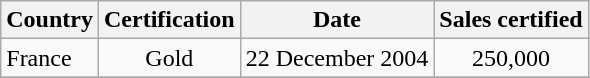<table class="wikitable sortable">
<tr>
<th bgcolor="#ebf5ff">Country</th>
<th bgcolor="#ebf5ff">Certification</th>
<th bgcolor="#ebf5ff">Date</th>
<th bgcolor="#ebf5ff">Sales certified</th>
</tr>
<tr>
<td>France</td>
<td align="center">Gold</td>
<td align="center">22 December 2004</td>
<td align="center">250,000</td>
</tr>
<tr>
</tr>
</table>
